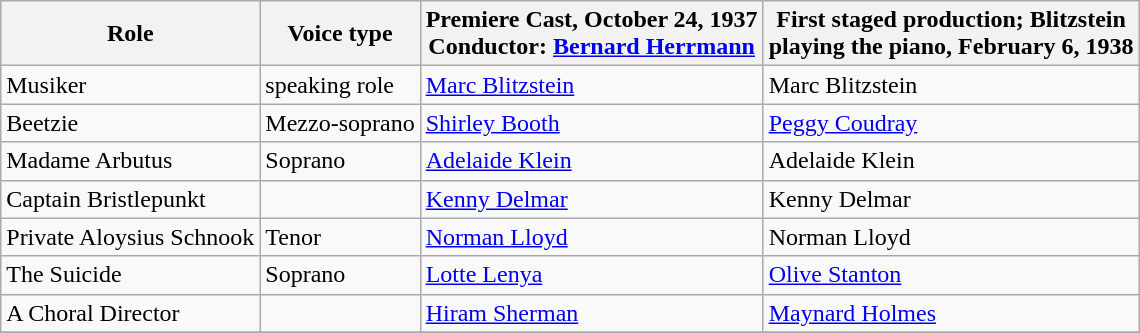<table class="wikitable">
<tr>
<th>Role</th>
<th>Voice type</th>
<th>Premiere Cast, October 24, 1937<br>Conductor: <a href='#'>Bernard Herrmann</a></th>
<th>First staged production; Blitzstein<br>playing the piano, February 6, 1938</th>
</tr>
<tr>
<td>Musiker</td>
<td>speaking role</td>
<td><a href='#'>Marc Blitzstein</a></td>
<td>Marc Blitzstein</td>
</tr>
<tr>
<td>Beetzie</td>
<td>Mezzo-soprano</td>
<td><a href='#'>Shirley Booth</a></td>
<td><a href='#'>Peggy Coudray</a></td>
</tr>
<tr>
<td>Madame Arbutus</td>
<td>Soprano</td>
<td><a href='#'>Adelaide Klein</a></td>
<td>Adelaide Klein</td>
</tr>
<tr>
<td>Captain Bristlepunkt</td>
<td></td>
<td><a href='#'>Kenny Delmar</a></td>
<td>Kenny Delmar</td>
</tr>
<tr>
<td>Private Aloysius Schnook</td>
<td>Tenor</td>
<td><a href='#'>Norman Lloyd</a></td>
<td>Norman Lloyd</td>
</tr>
<tr>
<td>The Suicide</td>
<td>Soprano</td>
<td><a href='#'>Lotte Lenya</a></td>
<td><a href='#'>Olive Stanton</a></td>
</tr>
<tr>
<td>A Choral Director</td>
<td></td>
<td><a href='#'>Hiram Sherman</a></td>
<td><a href='#'>Maynard Holmes</a></td>
</tr>
<tr>
</tr>
</table>
